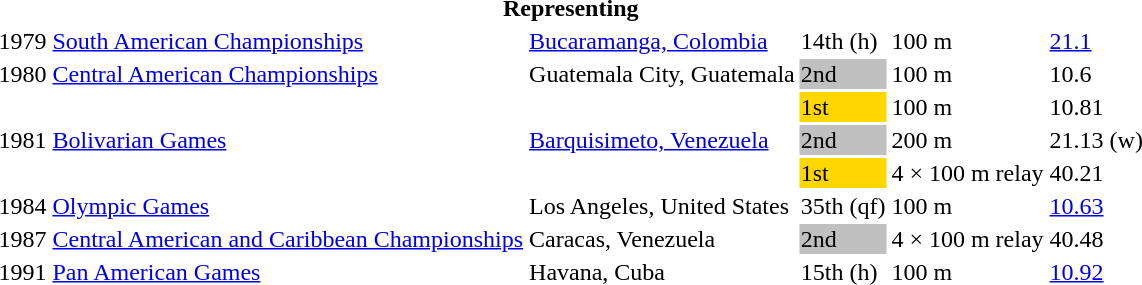<table>
<tr>
<th colspan=6>Representing </th>
</tr>
<tr>
<td>1979</td>
<td><a href='#'>South American Championships</a></td>
<td><a href='#'>Bucaramanga, Colombia</a></td>
<td>14th (h)</td>
<td>100 m</td>
<td><a href='#'>21.1</a></td>
</tr>
<tr>
<td>1980</td>
<td><a href='#'>Central American Championships</a></td>
<td>Guatemala City, Guatemala</td>
<td bgcolor=silver>2nd</td>
<td>100 m</td>
<td>10.6</td>
</tr>
<tr>
<td rowspan=3>1981</td>
<td rowspan=3><a href='#'>Bolivarian Games</a></td>
<td rowspan=3><a href='#'>Barquisimeto, Venezuela</a></td>
<td bgcolor=gold>1st</td>
<td>100 m</td>
<td>10.81</td>
</tr>
<tr>
<td bgcolor=silver>2nd</td>
<td>200 m</td>
<td>21.13 (w)</td>
</tr>
<tr>
<td bgcolor=gold>1st</td>
<td>4 × 100 m relay</td>
<td>40.21</td>
</tr>
<tr>
<td>1984</td>
<td><a href='#'>Olympic Games</a></td>
<td>Los Angeles, United States</td>
<td>35th (qf)</td>
<td>100 m</td>
<td><a href='#'>10.63</a></td>
</tr>
<tr>
<td>1987</td>
<td><a href='#'>Central American and Caribbean Championships</a></td>
<td>Caracas, Venezuela</td>
<td bgcolor=silver>2nd</td>
<td>4 × 100 m relay</td>
<td>40.48</td>
</tr>
<tr>
<td>1991</td>
<td><a href='#'>Pan American Games</a></td>
<td>Havana, Cuba</td>
<td>15th (h)</td>
<td>100 m</td>
<td><a href='#'>10.92</a></td>
</tr>
</table>
